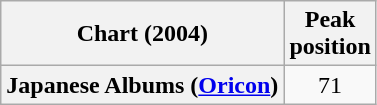<table class="wikitable plainrowheaders" style="text-align:center">
<tr>
<th scope="col">Chart (2004)</th>
<th scope="col">Peak<br> position</th>
</tr>
<tr>
<th scope="row">Japanese Albums (<a href='#'>Oricon</a>)</th>
<td>71</td>
</tr>
</table>
